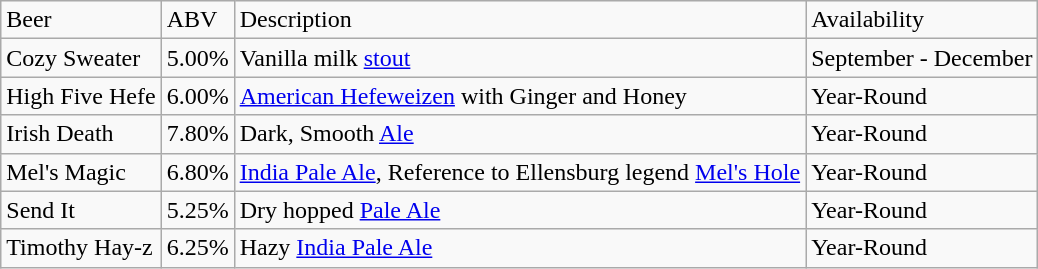<table class="wikitable">
<tr>
<td>Beer</td>
<td>ABV</td>
<td>Description</td>
<td>Availability</td>
</tr>
<tr>
<td>Cozy Sweater</td>
<td>5.00%</td>
<td>Vanilla milk <a href='#'>stout</a></td>
<td>September - December</td>
</tr>
<tr>
<td>High Five Hefe</td>
<td>6.00%</td>
<td><a href='#'>American Hefeweizen</a> with Ginger and Honey</td>
<td>Year-Round</td>
</tr>
<tr>
<td>Irish Death</td>
<td>7.80%</td>
<td>Dark, Smooth <a href='#'>Ale</a></td>
<td>Year-Round</td>
</tr>
<tr>
<td>Mel's Magic</td>
<td>6.80%</td>
<td><a href='#'>India Pale Ale</a>, Reference to Ellensburg legend <a href='#'>Mel's Hole</a></td>
<td>Year-Round</td>
</tr>
<tr>
<td>Send It</td>
<td>5.25%</td>
<td>Dry hopped <a href='#'>Pale Ale</a></td>
<td>Year-Round</td>
</tr>
<tr>
<td>Timothy Hay-z</td>
<td>6.25%</td>
<td>Hazy <a href='#'>India Pale Ale</a></td>
<td>Year-Round</td>
</tr>
</table>
